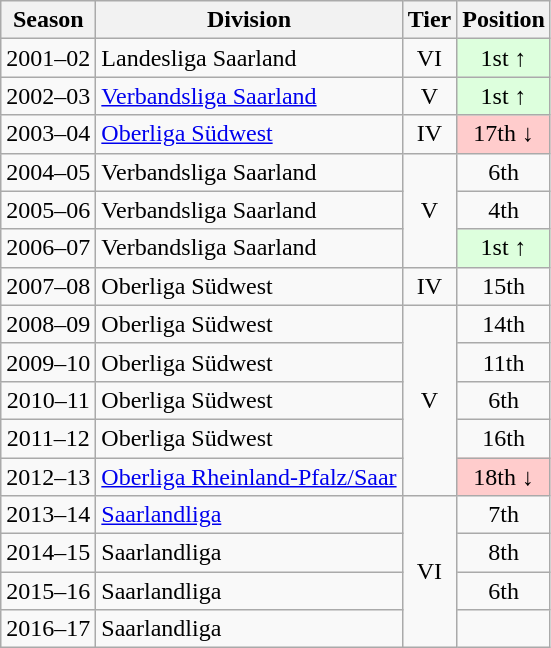<table class="wikitable">
<tr>
<th>Season</th>
<th>Division</th>
<th>Tier</th>
<th>Position</th>
</tr>
<tr align="center">
<td>2001–02</td>
<td align="left">Landesliga Saarland</td>
<td>VI</td>
<td style="background:#ddffdd">1st ↑</td>
</tr>
<tr align="center">
<td>2002–03</td>
<td align="left"><a href='#'>Verbandsliga Saarland</a></td>
<td>V</td>
<td style="background:#ddffdd">1st ↑</td>
</tr>
<tr align="center">
<td>2003–04</td>
<td align="left"><a href='#'>Oberliga Südwest</a></td>
<td>IV</td>
<td style="background:#ffcccc">17th ↓</td>
</tr>
<tr align="center">
<td>2004–05</td>
<td align="left">Verbandsliga Saarland</td>
<td rowspan=3>V</td>
<td>6th</td>
</tr>
<tr align="center">
<td>2005–06</td>
<td align="left">Verbandsliga Saarland</td>
<td>4th</td>
</tr>
<tr align="center">
<td>2006–07</td>
<td align="left">Verbandsliga Saarland</td>
<td style="background:#ddffdd">1st ↑</td>
</tr>
<tr align="center">
<td>2007–08</td>
<td align="left">Oberliga Südwest</td>
<td>IV</td>
<td>15th</td>
</tr>
<tr align="center">
<td>2008–09</td>
<td align="left">Oberliga Südwest</td>
<td rowspan=5>V</td>
<td>14th</td>
</tr>
<tr align="center">
<td>2009–10</td>
<td align="left">Oberliga Südwest</td>
<td>11th</td>
</tr>
<tr align="center">
<td>2010–11</td>
<td align="left">Oberliga Südwest</td>
<td>6th</td>
</tr>
<tr align="center">
<td>2011–12</td>
<td align="left">Oberliga Südwest</td>
<td>16th</td>
</tr>
<tr align="center">
<td>2012–13</td>
<td align="left"><a href='#'>Oberliga Rheinland-Pfalz/Saar</a></td>
<td style="background:#ffcccc">18th ↓</td>
</tr>
<tr align="center">
<td>2013–14</td>
<td align="left"><a href='#'>Saarlandliga</a></td>
<td rowspan=4>VI</td>
<td>7th</td>
</tr>
<tr align="center">
<td>2014–15</td>
<td align="left">Saarlandliga</td>
<td>8th</td>
</tr>
<tr align="center">
<td>2015–16</td>
<td align="left">Saarlandliga</td>
<td>6th</td>
</tr>
<tr align="center">
<td>2016–17</td>
<td align="left">Saarlandliga</td>
<td></td>
</tr>
</table>
